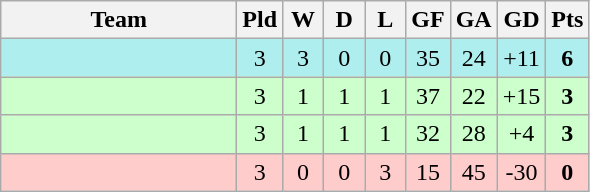<table class="wikitable" style="text-align:center">
<tr>
<th width=150>Team</th>
<th width=20>Pld</th>
<th width=20>W</th>
<th width=20>D</th>
<th width=20>L</th>
<th width=20>GF</th>
<th width=20>GA</th>
<th width=20>GD</th>
<th width=20>Pts</th>
</tr>
<tr bgcolor="#afeeee">
<td align="left"></td>
<td>3</td>
<td>3</td>
<td>0</td>
<td>0</td>
<td>35</td>
<td>24</td>
<td>+11</td>
<td><strong>6</strong></td>
</tr>
<tr bgcolor="#ccffcc">
<td align="left"></td>
<td>3</td>
<td>1</td>
<td>1</td>
<td>1</td>
<td>37</td>
<td>22</td>
<td>+15</td>
<td><strong>3</strong></td>
</tr>
<tr bgcolor="#ccffcc">
<td align="left"></td>
<td>3</td>
<td>1</td>
<td>1</td>
<td>1</td>
<td>32</td>
<td>28</td>
<td>+4</td>
<td><strong>3</strong></td>
</tr>
<tr bgcolor="#ffcccc">
<td align="left"></td>
<td>3</td>
<td>0</td>
<td>0</td>
<td>3</td>
<td>15</td>
<td>45</td>
<td>-30</td>
<td><strong>0</strong></td>
</tr>
</table>
